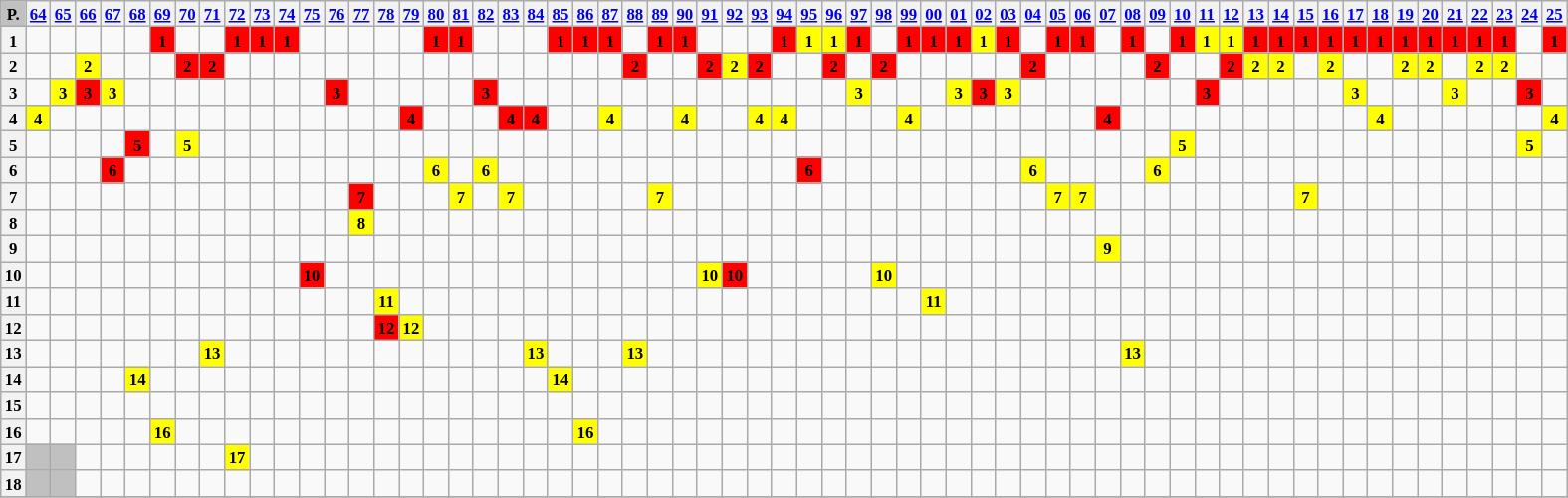<table class="wikitable" style="text-align: center; font-size:70%">
<tr>
<th style="background:#c0c0c0">P.</th>
<th><a href='#'>64</a></th>
<th><a href='#'>65</a></th>
<th><a href='#'>66</a></th>
<th><a href='#'>67</a></th>
<th><a href='#'>68</a></th>
<th><a href='#'>69</a></th>
<th><a href='#'>70</a></th>
<th><a href='#'>71</a></th>
<th><a href='#'>72</a></th>
<th><a href='#'>73</a></th>
<th><a href='#'>74</a></th>
<th><a href='#'>75</a></th>
<th><a href='#'>76</a></th>
<th><a href='#'>77</a></th>
<th><a href='#'>78</a></th>
<th><a href='#'>79</a></th>
<th><a href='#'>80</a></th>
<th><a href='#'>81</a></th>
<th><a href='#'>82</a></th>
<th><a href='#'>83</a></th>
<th><a href='#'>84</a></th>
<th><a href='#'>85</a></th>
<th><a href='#'>86</a></th>
<th><a href='#'>87</a></th>
<th><a href='#'>88</a></th>
<th><a href='#'>89</a></th>
<th><a href='#'>90</a></th>
<th><a href='#'>91</a></th>
<th><a href='#'>92</a></th>
<th><a href='#'>93</a></th>
<th><a href='#'>94</a></th>
<th><a href='#'>95</a></th>
<th><a href='#'>96</a></th>
<th><a href='#'>97</a></th>
<th><a href='#'>98</a></th>
<th><a href='#'>99</a></th>
<th><a href='#'>00</a></th>
<th><a href='#'>01</a></th>
<th><a href='#'>02</a></th>
<th><a href='#'>03</a></th>
<th><a href='#'>04</a></th>
<th><a href='#'>05</a></th>
<th><a href='#'>06</a></th>
<th><a href='#'>07</a></th>
<th><a href='#'>08</a></th>
<th><a href='#'>09</a></th>
<th><a href='#'>10</a></th>
<th><a href='#'>11</a></th>
<th><a href='#'>12</a></th>
<th><a href='#'>13</a></th>
<th><a href='#'>14</a></th>
<th><a href='#'>15</a></th>
<th><a href='#'>16</a></th>
<th><a href='#'>17</a></th>
<th><a href='#'>18</a></th>
<th><a href='#'>19</a></th>
<th><a href='#'>20</a></th>
<th><a href='#'>21</a></th>
<th><a href='#'>22</a></th>
<th><a href='#'>23</a></th>
<th><a href='#'>24</a></th>
<th><a href='#'>25</a></th>
</tr>
<tr>
<th>1</th>
<td></td>
<td></td>
<td></td>
<td></td>
<td></td>
<td style="background-color:red"><span><strong>1</strong></span></td>
<td></td>
<td></td>
<td style="background-color:red"><span><strong>1</strong></span></td>
<td style="background-color:red"><span><strong>1</strong></span></td>
<td style="background-color:red"><span><strong>1</strong></span></td>
<td></td>
<td></td>
<td></td>
<td></td>
<td></td>
<td style="background-color:red"><span><strong>1</strong></span></td>
<td style="background-color:red"><span><strong>1</strong></span></td>
<td></td>
<td></td>
<td></td>
<td style="background-color:red"><span><strong>1</strong></span></td>
<td style="background-color:red"><span><strong>1</strong></span></td>
<td style="background-color:red"><span><strong>1</strong></span></td>
<td></td>
<td style="background-color:red"><span><strong>1</strong></span></td>
<td style="background-color:red"><span><strong>1</strong></span></td>
<td></td>
<td></td>
<td></td>
<td style="background-color:red"><span><strong>1</strong></span></td>
<td style="background-color:yellow"><span><strong>1</strong></span></td>
<td style="background-color:yellow"><span><strong>1</strong></span></td>
<td style="background-color:red"><span><strong>1</strong></span></td>
<td></td>
<td style="background-color:red"><span><strong>1</strong></span></td>
<td style="background-color:red"><span><strong>1</strong></span></td>
<td style="background-color:red"><span><strong>1</strong></span></td>
<td style="background-color:yellow"><span><strong>1</strong></span></td>
<td style="background-color:red"><span><strong>1</strong></span></td>
<td></td>
<td style="background-color:red"><span><strong>1</strong></span></td>
<td style="background-color:red"><span><strong>1</strong></span></td>
<td></td>
<td style="background-color:red"><span><strong>1</strong></span></td>
<td></td>
<td style="background-color:red"><span><strong>1</strong></span></td>
<td style="background-color:yellow"><span><strong>1</strong></span></td>
<td style="background-color:yellow"><span><strong>1</strong></span></td>
<td style="background-color:red"><span><strong>1</strong></span></td>
<td style="background-color:red"><span><strong>1</strong></span></td>
<td style="background-color:red"><span><strong>1</strong></span></td>
<td style="background-color:red"><span><strong>1</strong></span></td>
<td style="background-color:red"><span><strong>1</strong></span></td>
<td style="background-color:red"><span><strong>1</strong></span></td>
<td style="background-color:red"><span><strong>1</strong></span></td>
<td style="background-color:red"><span><strong>1</strong></span></td>
<td style="background-color:red"><span><strong>1</strong></span></td>
<td style="background-color:red"><span><strong>1</strong></span></td>
<td style="background-color:red"><span><strong>1</strong></span></td>
<td></td>
<td style="background-color:red"><span><strong>1</strong></span></td>
</tr>
<tr>
<th>2</th>
<td></td>
<td></td>
<td style="background-color:yellow"><span><strong>2</strong></span></td>
<td></td>
<td></td>
<td></td>
<td style="background-color:red"><span><strong>2</strong></span></td>
<td style="background-color:red"><span><strong>2</strong></span></td>
<td></td>
<td></td>
<td></td>
<td></td>
<td></td>
<td></td>
<td></td>
<td></td>
<td></td>
<td></td>
<td></td>
<td></td>
<td></td>
<td></td>
<td></td>
<td></td>
<td style="background-color:red"><span><strong>2</strong></span></td>
<td></td>
<td></td>
<td style="background-color:red"><span><strong>2</strong></span></td>
<td style="background-color:yellow"><span><strong>2</strong></span></td>
<td style="background-color:red"><span><strong>2</strong></span></td>
<td></td>
<td></td>
<td style="background-color:red"><span><strong>2</strong></span></td>
<td></td>
<td style="background-color:red"><span><strong>2</strong></span></td>
<td></td>
<td></td>
<td></td>
<td></td>
<td></td>
<td style="background-color:red"><span><strong>2</strong></span></td>
<td></td>
<td></td>
<td></td>
<td></td>
<td style="background-color:red"><span><strong>2</strong></span></td>
<td></td>
<td></td>
<td style="background-color:red"><span><strong>2</strong></span></td>
<td style="background-color:yellow"><span><strong>2</strong></span></td>
<td style="background-color:yellow"><span><strong>2</strong></span></td>
<td></td>
<td style="background-color:yellow"><span><strong>2</strong></span></td>
<td></td>
<td></td>
<td style="background-color:yellow"><span><strong>2</strong></span></td>
<td style="background-color:yellow"><span><strong>2</strong></span></td>
<td></td>
<td style="background-color:yellow"><span><strong>2</strong></span></td>
<td style="background-color:yellow"><span><strong>2</strong></span></td>
<td></td>
<td></td>
</tr>
<tr>
<th>3</th>
<td></td>
<td style="background-color:yellow"><span><strong>3</strong></span></td>
<td style="background-color:red"><span><strong>3</strong></span></td>
<td style="background-color:yellow"><span><strong>3</strong></span></td>
<td></td>
<td></td>
<td></td>
<td></td>
<td></td>
<td></td>
<td></td>
<td></td>
<td style="background-color:red"><span><strong>3</strong></span></td>
<td></td>
<td></td>
<td></td>
<td></td>
<td></td>
<td style="background-color:red"><span><strong>3</strong></span></td>
<td></td>
<td></td>
<td></td>
<td></td>
<td></td>
<td></td>
<td></td>
<td></td>
<td></td>
<td></td>
<td></td>
<td></td>
<td></td>
<td></td>
<td style="background-color:yellow"><span><strong>3</strong></span></td>
<td></td>
<td></td>
<td></td>
<td style="background-color:yellow"><span><strong>3</strong></span></td>
<td style="background-color:red"><span><strong>3</strong></span></td>
<td style="background-color:yellow"><span><strong>3</strong></span></td>
<td></td>
<td></td>
<td></td>
<td></td>
<td></td>
<td></td>
<td></td>
<td style="background-color:red"><span><strong>3</strong></span></td>
<td></td>
<td></td>
<td></td>
<td></td>
<td></td>
<td style="background-color:yellow"><span><strong>3</strong></span></td>
<td></td>
<td></td>
<td></td>
<td style="background-color:yellow"><span><strong>3</strong></span></td>
<td></td>
<td></td>
<td style="background-color:red"><span><strong>3</strong></span></td>
<td></td>
</tr>
<tr>
<th>4</th>
<td style="background-color:yellow"><span><strong>4</strong></span></td>
<td></td>
<td></td>
<td></td>
<td></td>
<td></td>
<td></td>
<td></td>
<td></td>
<td></td>
<td></td>
<td></td>
<td></td>
<td></td>
<td></td>
<td style="background-color:red"><span><strong>4</strong></span></td>
<td></td>
<td></td>
<td></td>
<td style="background-color:red"><span><strong>4</strong></span></td>
<td style="background-color:red"><span><strong>4</strong></span></td>
<td></td>
<td></td>
<td style="background-color:yellow"><span><strong>4</strong></span></td>
<td></td>
<td></td>
<td style="background-color:yellow"><span><strong>4</strong></span></td>
<td></td>
<td></td>
<td style="background-color:yellow"><span><strong>4</strong></span></td>
<td style="background-color:yellow"><span><strong>4</strong></span></td>
<td></td>
<td></td>
<td></td>
<td></td>
<td style="background-color:yellow"><span><strong>4</strong></span></td>
<td></td>
<td></td>
<td></td>
<td></td>
<td></td>
<td></td>
<td></td>
<td style="background-color:red"><span><strong>4</strong></span></td>
<td></td>
<td></td>
<td></td>
<td></td>
<td></td>
<td></td>
<td></td>
<td></td>
<td></td>
<td></td>
<td style="background-color:yellow"><span><strong>4</strong></span></td>
<td></td>
<td></td>
<td></td>
<td></td>
<td></td>
<td></td>
<td style="background-color:yellow"><span><strong>4</strong></span></td>
</tr>
<tr>
<th>5</th>
<td></td>
<td></td>
<td></td>
<td></td>
<td style="background-color:red"><span><strong>5</strong></span></td>
<td></td>
<td style="background-color:yellow"><span><strong>5</strong></span></td>
<td></td>
<td></td>
<td></td>
<td></td>
<td></td>
<td></td>
<td></td>
<td></td>
<td></td>
<td></td>
<td></td>
<td></td>
<td></td>
<td></td>
<td></td>
<td></td>
<td></td>
<td></td>
<td></td>
<td></td>
<td></td>
<td></td>
<td></td>
<td></td>
<td></td>
<td></td>
<td></td>
<td></td>
<td></td>
<td></td>
<td></td>
<td></td>
<td></td>
<td></td>
<td></td>
<td></td>
<td></td>
<td></td>
<td></td>
<td style="background-color:yellow"><span><strong>5</strong></span></td>
<td></td>
<td></td>
<td></td>
<td></td>
<td></td>
<td></td>
<td></td>
<td></td>
<td></td>
<td></td>
<td></td>
<td></td>
<td></td>
<td style="background-color:yellow"><span><strong>5</strong></span></td>
<td></td>
</tr>
<tr>
<th>6</th>
<td></td>
<td></td>
<td></td>
<td style="background-color:red"><span><strong>6</strong></span></td>
<td></td>
<td></td>
<td></td>
<td></td>
<td></td>
<td></td>
<td></td>
<td></td>
<td></td>
<td></td>
<td></td>
<td></td>
<td style="background-color:yellow"><span><strong>6</strong></span></td>
<td></td>
<td style="background-color:yellow"><span><strong>6</strong></span></td>
<td></td>
<td></td>
<td></td>
<td></td>
<td></td>
<td></td>
<td></td>
<td></td>
<td></td>
<td></td>
<td></td>
<td></td>
<td style="background-color:red"><span><strong>6</strong></span></td>
<td></td>
<td></td>
<td></td>
<td></td>
<td></td>
<td></td>
<td></td>
<td></td>
<td style="background-color:yellow"><span><strong>6</strong></span></td>
<td></td>
<td></td>
<td></td>
<td></td>
<td style="background-color:yellow"><span><strong>6</strong></span></td>
<td></td>
<td></td>
<td></td>
<td></td>
<td></td>
<td></td>
<td></td>
<td></td>
<td></td>
<td></td>
<td></td>
<td></td>
<td></td>
<td></td>
<td></td>
<td></td>
</tr>
<tr>
<th>7</th>
<td></td>
<td></td>
<td></td>
<td></td>
<td></td>
<td></td>
<td></td>
<td></td>
<td></td>
<td></td>
<td></td>
<td></td>
<td></td>
<td style="background-color:red"><span><strong>7</strong></span></td>
<td></td>
<td></td>
<td></td>
<td style="background-color:yellow"><span><strong>7</strong></span></td>
<td></td>
<td style="background-color:yellow"><span><strong>7</strong></span></td>
<td></td>
<td></td>
<td></td>
<td></td>
<td></td>
<td style="background-color:yellow"><span><strong>7</strong></span></td>
<td></td>
<td></td>
<td></td>
<td></td>
<td></td>
<td></td>
<td></td>
<td></td>
<td></td>
<td></td>
<td></td>
<td></td>
<td></td>
<td></td>
<td></td>
<td style="background-color:yellow"><span><strong>7</strong></span></td>
<td style="background-color:yellow"><span><strong>7</strong></span></td>
<td></td>
<td></td>
<td></td>
<td></td>
<td></td>
<td></td>
<td></td>
<td></td>
<td style="background-color:yellow"><span><strong>7</strong></span></td>
<td></td>
<td></td>
<td></td>
<td></td>
<td></td>
<td></td>
<td></td>
<td></td>
<td></td>
<td></td>
</tr>
<tr>
<th>8</th>
<td></td>
<td></td>
<td></td>
<td></td>
<td></td>
<td></td>
<td></td>
<td></td>
<td></td>
<td></td>
<td></td>
<td></td>
<td></td>
<td style="background-color:yellow"><span><strong>8</strong></span></td>
<td></td>
<td></td>
<td></td>
<td></td>
<td></td>
<td></td>
<td></td>
<td></td>
<td></td>
<td></td>
<td></td>
<td></td>
<td></td>
<td></td>
<td></td>
<td></td>
<td></td>
<td></td>
<td></td>
<td></td>
<td></td>
<td></td>
<td></td>
<td></td>
<td></td>
<td></td>
<td></td>
<td></td>
<td></td>
<td></td>
<td></td>
<td></td>
<td></td>
<td></td>
<td></td>
<td></td>
<td></td>
<td></td>
<td></td>
<td></td>
<td></td>
<td></td>
<td></td>
<td></td>
<td></td>
<td></td>
<td></td>
<td></td>
</tr>
<tr>
<th>9</th>
<td></td>
<td></td>
<td></td>
<td></td>
<td></td>
<td></td>
<td></td>
<td></td>
<td></td>
<td></td>
<td></td>
<td></td>
<td></td>
<td></td>
<td></td>
<td></td>
<td></td>
<td></td>
<td></td>
<td></td>
<td></td>
<td></td>
<td></td>
<td></td>
<td></td>
<td></td>
<td></td>
<td></td>
<td></td>
<td></td>
<td></td>
<td></td>
<td></td>
<td></td>
<td></td>
<td></td>
<td></td>
<td></td>
<td></td>
<td></td>
<td></td>
<td></td>
<td></td>
<td style="background-color:yellow"><span><strong>9</strong></span></td>
<td></td>
<td></td>
<td></td>
<td></td>
<td></td>
<td></td>
<td></td>
<td></td>
<td></td>
<td></td>
<td></td>
<td></td>
<td></td>
<td></td>
<td></td>
<td></td>
<td></td>
<td></td>
</tr>
<tr>
<th>10</th>
<td></td>
<td></td>
<td></td>
<td></td>
<td></td>
<td></td>
<td></td>
<td></td>
<td></td>
<td></td>
<td></td>
<td style="background-color:red"><span><strong>10</strong></span></td>
<td></td>
<td></td>
<td></td>
<td></td>
<td></td>
<td></td>
<td></td>
<td></td>
<td></td>
<td></td>
<td></td>
<td></td>
<td></td>
<td></td>
<td></td>
<td style="background-color:yellow"><span><strong>10</strong></span></td>
<td style="background-color:red"><span><strong>10</strong></span></td>
<td></td>
<td></td>
<td></td>
<td></td>
<td></td>
<td style="background-color:yellow"><span><strong>10</strong></span></td>
<td></td>
<td></td>
<td></td>
<td></td>
<td></td>
<td></td>
<td></td>
<td></td>
<td></td>
<td></td>
<td></td>
<td></td>
<td></td>
<td></td>
<td></td>
<td></td>
<td></td>
<td></td>
<td></td>
<td></td>
<td></td>
<td></td>
<td></td>
<td></td>
<td></td>
<td></td>
<td></td>
</tr>
<tr>
<th>11</th>
<td></td>
<td></td>
<td></td>
<td></td>
<td></td>
<td></td>
<td></td>
<td></td>
<td></td>
<td></td>
<td></td>
<td></td>
<td></td>
<td></td>
<td style="background-color:yellow"><span><strong>11</strong></span></td>
<td></td>
<td></td>
<td></td>
<td></td>
<td></td>
<td></td>
<td></td>
<td></td>
<td></td>
<td></td>
<td></td>
<td></td>
<td></td>
<td></td>
<td></td>
<td></td>
<td></td>
<td></td>
<td></td>
<td></td>
<td></td>
<td style="background-color:yellow"><span><strong>11</strong></span></td>
<td></td>
<td></td>
<td></td>
<td></td>
<td></td>
<td></td>
<td></td>
<td></td>
<td></td>
<td></td>
<td></td>
<td></td>
<td></td>
<td></td>
<td></td>
<td></td>
<td></td>
<td></td>
<td></td>
<td></td>
<td></td>
<td></td>
<td></td>
<td></td>
<td></td>
</tr>
<tr>
<th>12</th>
<td></td>
<td></td>
<td></td>
<td></td>
<td></td>
<td></td>
<td></td>
<td></td>
<td></td>
<td></td>
<td></td>
<td></td>
<td></td>
<td></td>
<td style="background-color:red"><span><strong>12</strong></span></td>
<td style="background-color:yellow"><span><strong>12</strong></span></td>
<td></td>
<td></td>
<td></td>
<td></td>
<td></td>
<td></td>
<td></td>
<td></td>
<td></td>
<td></td>
<td></td>
<td></td>
<td></td>
<td></td>
<td></td>
<td></td>
<td></td>
<td></td>
<td></td>
<td></td>
<td></td>
<td></td>
<td></td>
<td></td>
<td></td>
<td></td>
<td></td>
<td></td>
<td></td>
<td></td>
<td></td>
<td></td>
<td></td>
<td></td>
<td></td>
<td></td>
<td></td>
<td></td>
<td></td>
<td></td>
<td></td>
<td></td>
<td></td>
<td></td>
<td></td>
<td></td>
</tr>
<tr>
<th>13</th>
<td></td>
<td></td>
<td></td>
<td></td>
<td></td>
<td></td>
<td></td>
<td style="background-color:yellow"><span><strong>13</strong></span></td>
<td></td>
<td></td>
<td></td>
<td></td>
<td></td>
<td></td>
<td></td>
<td></td>
<td></td>
<td></td>
<td></td>
<td></td>
<td style="background-color:yellow"><span><strong>13</strong></span></td>
<td></td>
<td></td>
<td></td>
<td style="background-color:yellow"><span><strong>13</strong></span></td>
<td></td>
<td></td>
<td></td>
<td></td>
<td></td>
<td></td>
<td></td>
<td></td>
<td></td>
<td></td>
<td></td>
<td></td>
<td></td>
<td></td>
<td></td>
<td></td>
<td></td>
<td></td>
<td></td>
<td style="background-color:yellow"><span><strong>13</strong></span></td>
<td></td>
<td></td>
<td></td>
<td></td>
<td></td>
<td></td>
<td></td>
<td></td>
<td></td>
<td></td>
<td></td>
<td></td>
<td></td>
<td></td>
<td></td>
<td></td>
<td></td>
</tr>
<tr>
<th>14</th>
<td></td>
<td></td>
<td></td>
<td></td>
<td style="background-color:yellow"><span><strong>14</strong></span></td>
<td></td>
<td></td>
<td></td>
<td></td>
<td></td>
<td></td>
<td></td>
<td></td>
<td></td>
<td></td>
<td></td>
<td></td>
<td></td>
<td></td>
<td></td>
<td></td>
<td style="background-color:yellow"><span><strong>14</strong></span></td>
<td></td>
<td></td>
<td></td>
<td></td>
<td></td>
<td></td>
<td></td>
<td></td>
<td></td>
<td></td>
<td></td>
<td></td>
<td></td>
<td></td>
<td></td>
<td></td>
<td></td>
<td></td>
<td></td>
<td></td>
<td></td>
<td></td>
<td></td>
<td></td>
<td></td>
<td></td>
<td></td>
<td></td>
<td></td>
<td></td>
<td></td>
<td></td>
<td></td>
<td></td>
<td></td>
<td></td>
<td></td>
<td></td>
<td></td>
<td></td>
</tr>
<tr>
<th>15</th>
<td></td>
<td></td>
<td></td>
<td></td>
<td></td>
<td></td>
<td></td>
<td></td>
<td></td>
<td></td>
<td></td>
<td></td>
<td></td>
<td></td>
<td></td>
<td></td>
<td></td>
<td></td>
<td></td>
<td></td>
<td></td>
<td></td>
<td></td>
<td></td>
<td></td>
<td></td>
<td></td>
<td></td>
<td></td>
<td></td>
<td></td>
<td></td>
<td></td>
<td></td>
<td></td>
<td></td>
<td></td>
<td></td>
<td></td>
<td></td>
<td></td>
<td></td>
<td></td>
<td></td>
<td></td>
<td></td>
<td></td>
<td></td>
<td></td>
<td></td>
<td></td>
<td></td>
<td></td>
<td></td>
<td></td>
<td></td>
<td></td>
<td></td>
<td></td>
<td></td>
<td></td>
<td></td>
</tr>
<tr>
<th>16</th>
<td></td>
<td></td>
<td></td>
<td></td>
<td></td>
<td style="background-color:yellow"><span><strong>16</strong></span></td>
<td></td>
<td></td>
<td></td>
<td></td>
<td></td>
<td></td>
<td></td>
<td></td>
<td></td>
<td></td>
<td></td>
<td></td>
<td></td>
<td></td>
<td></td>
<td></td>
<td style="background-color:yellow"><span><strong>16</strong></span></td>
<td></td>
<td></td>
<td></td>
<td></td>
<td></td>
<td></td>
<td></td>
<td></td>
<td></td>
<td></td>
<td></td>
<td></td>
<td></td>
<td></td>
<td></td>
<td></td>
<td></td>
<td></td>
<td></td>
<td></td>
<td></td>
<td></td>
<td></td>
<td></td>
<td></td>
<td></td>
<td></td>
<td></td>
<td></td>
<td></td>
<td></td>
<td></td>
<td></td>
<td></td>
<td></td>
<td></td>
<td></td>
<td></td>
<td></td>
</tr>
<tr>
<th>17</th>
<td style="background:#c0c0c0"></td>
<td style="background:#c0c0c0"></td>
<td></td>
<td></td>
<td></td>
<td></td>
<td></td>
<td></td>
<td style="background-color:yellow"><span><strong>17</strong></span></td>
<td></td>
<td></td>
<td></td>
<td></td>
<td></td>
<td></td>
<td></td>
<td></td>
<td></td>
<td></td>
<td></td>
<td></td>
<td></td>
<td></td>
<td></td>
<td></td>
<td></td>
<td></td>
<td></td>
<td></td>
<td></td>
<td></td>
<td></td>
<td></td>
<td></td>
<td></td>
<td></td>
<td></td>
<td></td>
<td></td>
<td></td>
<td></td>
<td></td>
<td></td>
<td></td>
<td></td>
<td></td>
<td></td>
<td></td>
<td></td>
<td></td>
<td></td>
<td></td>
<td></td>
<td></td>
<td></td>
<td></td>
<td></td>
<td></td>
<td></td>
<td></td>
<td></td>
<td></td>
</tr>
<tr>
<th>18</th>
<td style="background:#c0c0c0"></td>
<td style="background:#c0c0c0"></td>
<td></td>
<td></td>
<td></td>
<td></td>
<td></td>
<td></td>
<td></td>
<td></td>
<td></td>
<td></td>
<td></td>
<td></td>
<td></td>
<td></td>
<td></td>
<td></td>
<td></td>
<td></td>
<td></td>
<td></td>
<td></td>
<td></td>
<td></td>
<td></td>
<td></td>
<td></td>
<td></td>
<td></td>
<td></td>
<td></td>
<td></td>
<td></td>
<td></td>
<td></td>
<td></td>
<td></td>
<td></td>
<td></td>
<td></td>
<td></td>
<td></td>
<td></td>
<td></td>
<td></td>
<td></td>
<td></td>
<td></td>
<td></td>
<td></td>
<td></td>
<td></td>
<td></td>
<td></td>
<td></td>
<td></td>
<td></td>
<td></td>
<td></td>
<td></td>
<td></td>
</tr>
<tr>
</tr>
</table>
